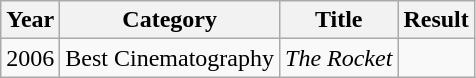<table class="wikitable">
<tr>
<th>Year</th>
<th>Category</th>
<th>Title</th>
<th>Result</th>
</tr>
<tr>
<td>2006</td>
<td>Best Cinematography</td>
<td><em>The Rocket</em></td>
<td></td>
</tr>
</table>
